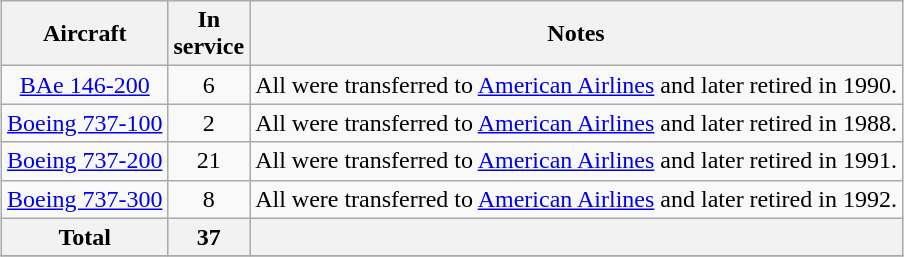<table class="wikitable" style="margin:0.5em auto; text-align:center">
<tr>
<th>Aircraft</th>
<th>In<br>service</th>
<th>Notes</th>
</tr>
<tr>
<td><a href='#'>BAe 146-200</a></td>
<td>6</td>
<td>All were transferred to <a href='#'>American Airlines</a> and later retired in 1990.</td>
</tr>
<tr>
<td><a href='#'>Boeing 737-100</a></td>
<td>2</td>
<td>All were transferred to <a href='#'>American Airlines</a> and later retired in 1988.</td>
</tr>
<tr>
<td><a href='#'>Boeing 737-200</a></td>
<td>21</td>
<td>All were transferred to <a href='#'>American Airlines</a> and later retired in 1991.</td>
</tr>
<tr>
<td><a href='#'>Boeing 737-300</a></td>
<td>8</td>
<td>All were transferred to <a href='#'>American Airlines</a> and later retired in 1992.</td>
</tr>
<tr>
<th>Total</th>
<th>37</th>
<th colspan=3></th>
</tr>
<tr>
</tr>
</table>
